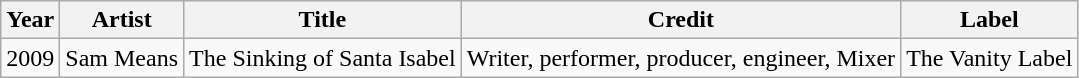<table class="wikitable sortable">
<tr>
<th>Year</th>
<th>Artist</th>
<th>Title</th>
<th>Credit</th>
<th>Label</th>
</tr>
<tr>
<td>2009</td>
<td>Sam Means</td>
<td>The Sinking of Santa Isabel</td>
<td>Writer, performer, producer, engineer, Mixer</td>
<td>The Vanity Label</td>
</tr>
</table>
